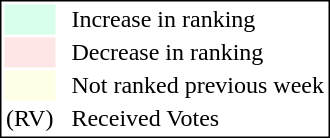<table style="border:1px solid black;">
<tr>
<td style="background:#D8FFEB; width:20px;"></td>
<td> </td>
<td>Increase in ranking</td>
</tr>
<tr>
<td style="background:#FFE6E6; width:20px;"></td>
<td> </td>
<td>Decrease in ranking</td>
</tr>
<tr>
<td style="background:#FFFFE6; width:20px;"></td>
<td> </td>
<td>Not ranked previous week</td>
</tr>
<tr>
<td>(RV)</td>
<td> </td>
<td>Received Votes</td>
</tr>
</table>
